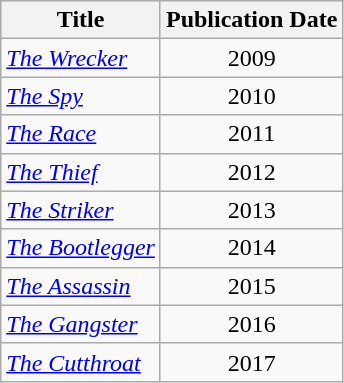<table class=wikitable>
<tr>
<th>Title</th>
<th>Publication Date</th>
</tr>
<tr>
<td><em><a href='#'>The Wrecker</a></em></td>
<td style="text-align:center">2009</td>
</tr>
<tr>
<td><em><a href='#'>The Spy</a></em></td>
<td style="text-align:center">2010</td>
</tr>
<tr>
<td><em><a href='#'>The Race</a></em></td>
<td style="text-align:center">2011</td>
</tr>
<tr>
<td><em><a href='#'>The Thief</a></em></td>
<td style="text-align:center">2012</td>
</tr>
<tr>
<td><em><a href='#'>The Striker</a></em></td>
<td style="text-align:center">2013</td>
</tr>
<tr>
<td><em><a href='#'>The Bootlegger</a></em></td>
<td style="text-align:center">2014</td>
</tr>
<tr>
<td><em><a href='#'>The Assassin</a></em></td>
<td style="text-align:center">2015</td>
</tr>
<tr>
<td><em><a href='#'>The Gangster</a></em></td>
<td style="text-align:center">2016</td>
</tr>
<tr>
<td><em><a href='#'>The Cutthroat</a></em></td>
<td style="text-align:center">2017</td>
</tr>
</table>
